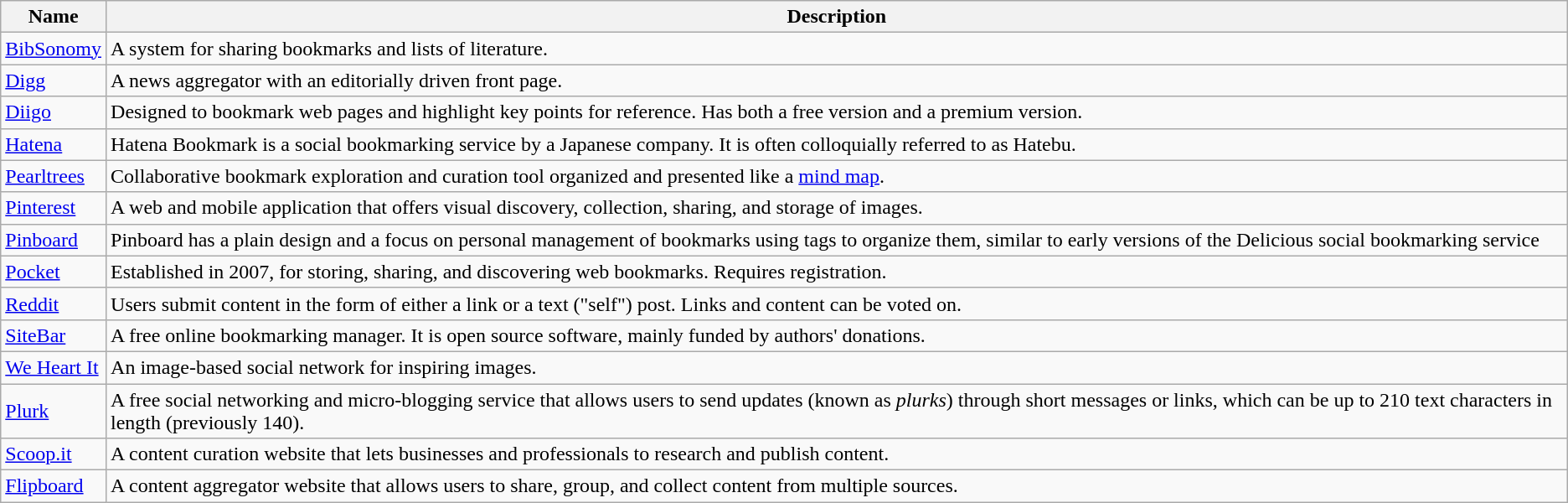<table class="wikitable">
<tr>
<th>Name</th>
<th>Description</th>
</tr>
<tr>
<td><a href='#'>BibSonomy</a></td>
<td>A system for sharing bookmarks and lists of literature.</td>
</tr>
<tr>
<td><a href='#'>Digg</a></td>
<td>A news aggregator with an editorially driven front page.</td>
</tr>
<tr>
<td><a href='#'>Diigo</a></td>
<td>Designed to bookmark web pages and highlight key points for reference. Has both a free version and a premium version.</td>
</tr>
<tr>
<td><a href='#'>Hatena</a></td>
<td>Hatena Bookmark is a social bookmarking service by a Japanese company. It is often colloquially referred to as Hatebu.</td>
</tr>
<tr>
<td><a href='#'>Pearltrees</a></td>
<td>Collaborative bookmark exploration and curation tool organized and presented like a <a href='#'>mind map</a>.</td>
</tr>
<tr>
<td><a href='#'>Pinterest</a></td>
<td>A web and mobile application that offers visual discovery, collection, sharing, and storage of images.</td>
</tr>
<tr>
<td><a href='#'>Pinboard</a></td>
<td>Pinboard has a plain design and a focus on personal management of bookmarks using tags to organize them, similar to early versions of the Delicious social bookmarking service</td>
</tr>
<tr>
<td><a href='#'>Pocket</a></td>
<td>Established in 2007, for storing, sharing, and discovering web bookmarks. Requires registration.</td>
</tr>
<tr>
<td><a href='#'>Reddit</a></td>
<td>Users submit content in the form of either a link or a text ("self") post. Links and content can be voted on.</td>
</tr>
<tr>
<td><a href='#'>SiteBar</a></td>
<td>A free online bookmarking manager. It is open source software, mainly funded by authors' donations.</td>
</tr>
<tr>
<td><a href='#'>We Heart It</a></td>
<td>An image-based social network for inspiring images.</td>
</tr>
<tr>
<td><a href='#'>Plurk</a></td>
<td>A free social networking and micro-blogging service that allows users to send updates (known as <em>plurks</em>) through short messages or links, which can be up to 210 text characters in length (previously 140).</td>
</tr>
<tr>
<td><a href='#'>Scoop.it</a></td>
<td>A content curation website that lets businesses and professionals to research and publish content.</td>
</tr>
<tr>
<td><a href='#'>Flipboard</a></td>
<td>A content aggregator website that allows users to share, group, and collect content from multiple sources.</td>
</tr>
</table>
